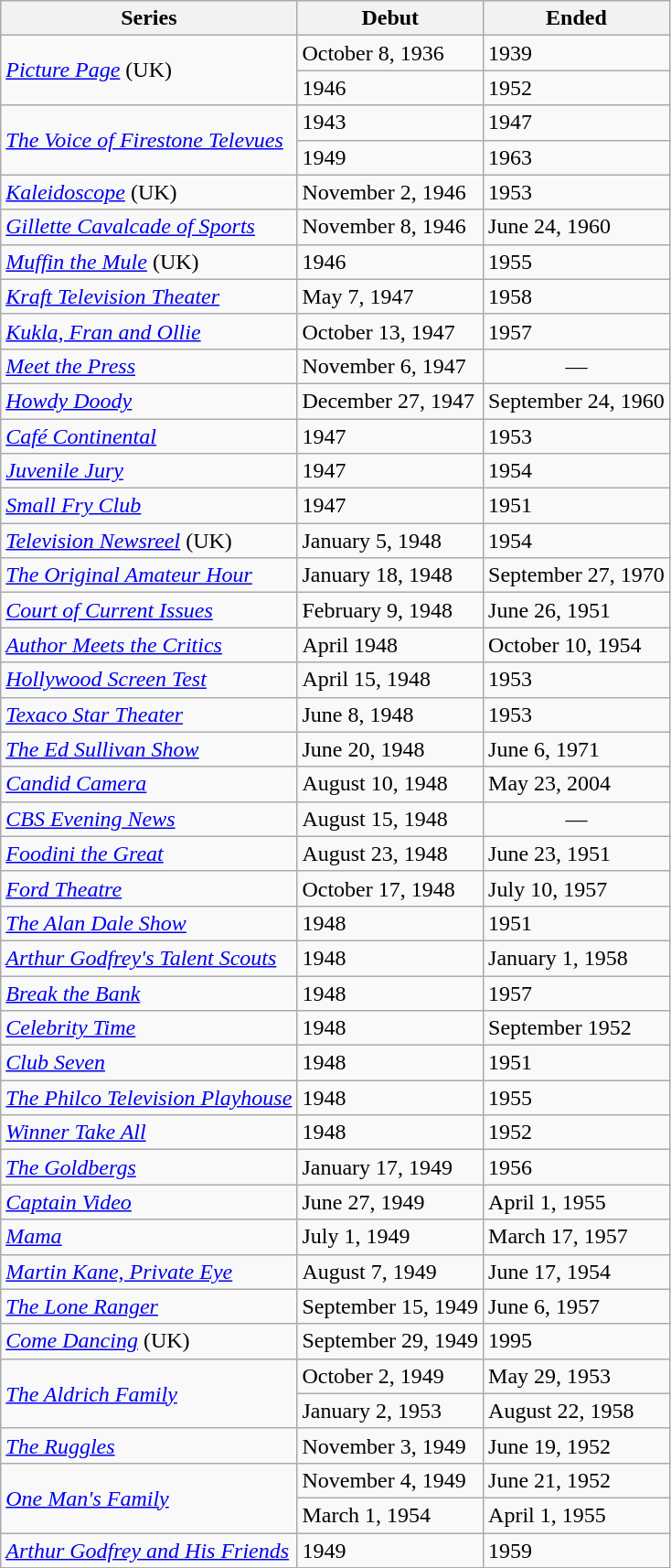<table class="wikitable">
<tr>
<th>Series</th>
<th>Debut</th>
<th>Ended</th>
</tr>
<tr>
<td rowspan="2"><em><a href='#'>Picture Page</a></em> (UK)</td>
<td>October 8, 1936</td>
<td>1939</td>
</tr>
<tr>
<td>1946</td>
<td>1952</td>
</tr>
<tr>
<td rowspan="2"><em><a href='#'>The Voice of Firestone Televues</a></em></td>
<td>1943</td>
<td>1947</td>
</tr>
<tr>
<td>1949</td>
<td>1963</td>
</tr>
<tr>
<td><em><a href='#'>Kaleidoscope</a></em> (UK)</td>
<td>November 2, 1946</td>
<td>1953</td>
</tr>
<tr>
<td><em><a href='#'>Gillette Cavalcade of Sports</a></em></td>
<td>November 8, 1946</td>
<td>June 24, 1960</td>
</tr>
<tr>
<td><em><a href='#'>Muffin the Mule</a></em> (UK)</td>
<td>1946</td>
<td>1955</td>
</tr>
<tr>
<td><em><a href='#'>Kraft Television Theater</a></em></td>
<td>May 7, 1947</td>
<td>1958</td>
</tr>
<tr>
<td><em><a href='#'>Kukla, Fran and Ollie</a></em></td>
<td>October 13, 1947</td>
<td>1957</td>
</tr>
<tr>
<td><em><a href='#'>Meet the Press</a></em></td>
<td>November 6, 1947</td>
<td style="text-align:center;">—</td>
</tr>
<tr>
<td><em><a href='#'>Howdy Doody</a></em></td>
<td>December 27, 1947</td>
<td>September 24, 1960</td>
</tr>
<tr>
<td><em><a href='#'>Café Continental</a></em></td>
<td>1947</td>
<td>1953</td>
</tr>
<tr>
<td><em><a href='#'>Juvenile Jury</a></em></td>
<td>1947</td>
<td>1954</td>
</tr>
<tr>
<td><em><a href='#'>Small Fry Club</a></em></td>
<td>1947</td>
<td>1951</td>
</tr>
<tr>
<td><em><a href='#'>Television Newsreel</a></em> (UK)</td>
<td>January 5, 1948</td>
<td>1954</td>
</tr>
<tr>
<td><em><a href='#'>The Original Amateur Hour</a></em></td>
<td>January 18, 1948</td>
<td>September 27, 1970</td>
</tr>
<tr>
<td><em><a href='#'>Court of Current Issues</a></em></td>
<td>February 9, 1948</td>
<td>June 26, 1951</td>
</tr>
<tr>
<td><em><a href='#'>Author Meets the Critics</a></em></td>
<td>April 1948</td>
<td>October 10, 1954</td>
</tr>
<tr>
<td><em><a href='#'>Hollywood Screen Test</a></em></td>
<td>April 15, 1948</td>
<td>1953</td>
</tr>
<tr>
<td><em><a href='#'>Texaco Star Theater</a></em></td>
<td>June 8, 1948</td>
<td>1953</td>
</tr>
<tr>
<td><em><a href='#'>The Ed Sullivan Show</a></em></td>
<td>June 20, 1948</td>
<td>June 6, 1971</td>
</tr>
<tr>
<td><em><a href='#'>Candid Camera</a></em></td>
<td>August 10, 1948</td>
<td>May 23, 2004</td>
</tr>
<tr>
<td><em><a href='#'>CBS Evening News</a></em></td>
<td>August 15, 1948</td>
<td style="text-align:center;">—</td>
</tr>
<tr>
<td><em><a href='#'>Foodini the Great</a></em></td>
<td>August 23, 1948</td>
<td>June 23, 1951</td>
</tr>
<tr>
<td><em><a href='#'>Ford Theatre</a></em></td>
<td>October 17, 1948</td>
<td>July 10, 1957</td>
</tr>
<tr>
<td><em><a href='#'>The Alan Dale Show</a></em></td>
<td>1948</td>
<td>1951</td>
</tr>
<tr>
<td><em><a href='#'>Arthur Godfrey's Talent Scouts</a></em></td>
<td>1948</td>
<td>January 1, 1958</td>
</tr>
<tr>
<td><em><a href='#'>Break the Bank</a></em></td>
<td>1948</td>
<td>1957</td>
</tr>
<tr>
<td><em><a href='#'>Celebrity Time</a></em></td>
<td>1948</td>
<td>September 1952</td>
</tr>
<tr>
<td><em><a href='#'>Club Seven</a></em></td>
<td>1948</td>
<td>1951</td>
</tr>
<tr>
<td><em><a href='#'>The Philco Television Playhouse</a></em></td>
<td>1948</td>
<td>1955</td>
</tr>
<tr>
<td><em><a href='#'>Winner Take All</a></em></td>
<td>1948</td>
<td>1952</td>
</tr>
<tr>
<td><em><a href='#'>The Goldbergs</a></em></td>
<td>January 17, 1949</td>
<td>1956</td>
</tr>
<tr>
<td><em><a href='#'>Captain Video</a></em></td>
<td>June 27, 1949</td>
<td>April 1, 1955</td>
</tr>
<tr>
<td><em><a href='#'>Mama</a></em></td>
<td>July 1, 1949</td>
<td>March 17, 1957</td>
</tr>
<tr>
<td><em><a href='#'>Martin Kane, Private Eye</a></em></td>
<td>August 7, 1949</td>
<td>June 17, 1954</td>
</tr>
<tr>
<td><em><a href='#'>The Lone Ranger</a></em></td>
<td>September 15, 1949</td>
<td>June 6, 1957</td>
</tr>
<tr>
<td><em><a href='#'>Come Dancing</a></em> (UK)</td>
<td>September 29, 1949</td>
<td>1995</td>
</tr>
<tr>
<td rowspan="2"><em><a href='#'>The Aldrich Family</a></em></td>
<td>October 2, 1949</td>
<td>May 29, 1953</td>
</tr>
<tr>
<td>January 2, 1953</td>
<td>August 22, 1958</td>
</tr>
<tr>
<td><em><a href='#'>The Ruggles</a></em></td>
<td>November 3, 1949</td>
<td>June 19, 1952</td>
</tr>
<tr>
<td rowspan="2"><em><a href='#'>One Man's Family</a></em></td>
<td>November 4, 1949</td>
<td>June 21, 1952</td>
</tr>
<tr>
<td>March 1, 1954</td>
<td>April 1, 1955</td>
</tr>
<tr>
<td><em><a href='#'>Arthur Godfrey and His Friends</a></em></td>
<td>1949</td>
<td>1959</td>
</tr>
</table>
